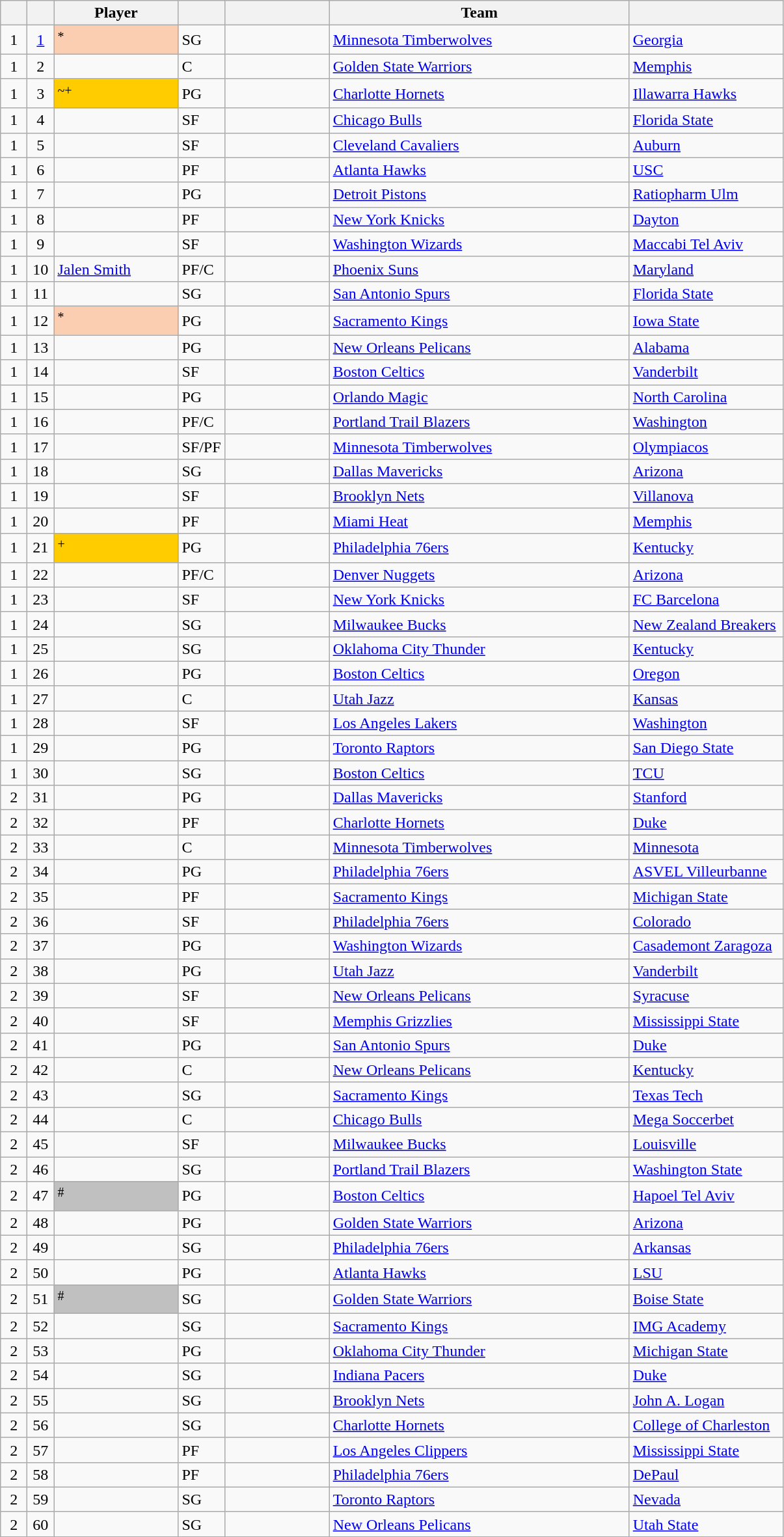<table class="wikitable sortable plainrowheaders" style="text-align:left">
<tr>
<th style="width:20px;"></th>
<th style="width:20px;"></th>
<th style="width:120px;">Player</th>
<th style="width:20px;"></th>
<th style="width:100px;"></th>
<th style="width:300px;">Team</th>
<th style="width:150px;"></th>
</tr>
<tr>
<td style="text-align:center;">1</td>
<td style="text-align:center;"><a href='#'>1</a></td>
<td bgcolor="#FBCEB1"><sup>*</sup></td>
<td>SG</td>
<td></td>
<td><a href='#'>Minnesota Timberwolves</a></td>
<td><a href='#'>Georgia</a> </td>
</tr>
<tr>
<td style="text-align:center;">1</td>
<td style="text-align:center;">2</td>
<td></td>
<td>C</td>
<td></td>
<td><a href='#'>Golden State Warriors</a></td>
<td><a href='#'>Memphis</a> </td>
</tr>
<tr>
<td style="text-align:center;">1</td>
<td style="text-align:center;">3</td>
<td bgcolor="#FFCC00"><sup>~+</sup></td>
<td>PG</td>
<td></td>
<td><a href='#'>Charlotte Hornets</a></td>
<td><a href='#'>Illawarra Hawks</a> </td>
</tr>
<tr>
<td style="text-align:center;">1</td>
<td style="text-align:center;">4</td>
<td></td>
<td>SF</td>
<td></td>
<td><a href='#'>Chicago Bulls</a></td>
<td><a href='#'>Florida State</a> </td>
</tr>
<tr>
<td style="text-align:center;">1</td>
<td style="text-align:center;">5</td>
<td></td>
<td>SF</td>
<td></td>
<td><a href='#'>Cleveland Cavaliers</a></td>
<td><a href='#'>Auburn</a> </td>
</tr>
<tr>
<td style="text-align:center;">1</td>
<td style="text-align:center;">6</td>
<td></td>
<td>PF</td>
<td></td>
<td><a href='#'>Atlanta Hawks</a></td>
<td><a href='#'>USC</a> </td>
</tr>
<tr>
<td style="text-align:center;">1</td>
<td style="text-align:center;">7</td>
<td></td>
<td>PG</td>
<td></td>
<td><a href='#'>Detroit Pistons</a></td>
<td><a href='#'>Ratiopharm Ulm</a> </td>
</tr>
<tr>
<td style="text-align:center;">1</td>
<td style="text-align:center;">8</td>
<td></td>
<td>PF</td>
<td></td>
<td><a href='#'>New York Knicks</a></td>
<td><a href='#'>Dayton</a> </td>
</tr>
<tr>
<td style="text-align:center;">1</td>
<td style="text-align:center;">9</td>
<td></td>
<td>SF</td>
<td></td>
<td><a href='#'>Washington Wizards</a></td>
<td><a href='#'>Maccabi Tel Aviv</a> </td>
</tr>
<tr>
<td style="text-align:center;">1</td>
<td style="text-align:center;">10</td>
<td><a href='#'>Jalen Smith</a></td>
<td>PF/C</td>
<td></td>
<td><a href='#'>Phoenix Suns</a></td>
<td><a href='#'>Maryland</a> </td>
</tr>
<tr>
<td style="text-align:center;">1</td>
<td style="text-align:center;">11</td>
<td></td>
<td>SG</td>
<td></td>
<td><a href='#'>San Antonio Spurs</a></td>
<td><a href='#'>Florida State</a> </td>
</tr>
<tr>
<td style="text-align:center;">1</td>
<td style="text-align:center;">12</td>
<td bgcolor="#FBCEB1"><sup>*</sup></td>
<td>PG</td>
<td></td>
<td><a href='#'>Sacramento Kings</a></td>
<td><a href='#'>Iowa State</a> </td>
</tr>
<tr>
<td style="text-align:center;">1</td>
<td style="text-align:center;">13</td>
<td></td>
<td>PG</td>
<td></td>
<td><a href='#'>New Orleans Pelicans</a></td>
<td><a href='#'>Alabama</a> </td>
</tr>
<tr>
<td style="text-align:center;">1</td>
<td style="text-align:center;">14</td>
<td></td>
<td>SF</td>
<td></td>
<td><a href='#'>Boston Celtics</a> </td>
<td><a href='#'>Vanderbilt</a> </td>
</tr>
<tr>
<td style="text-align:center;">1</td>
<td style="text-align:center;">15</td>
<td></td>
<td>PG</td>
<td></td>
<td><a href='#'>Orlando Magic</a></td>
<td><a href='#'>North Carolina</a> </td>
</tr>
<tr>
<td style="text-align:center;">1</td>
<td style="text-align:center;">16</td>
<td></td>
<td>PF/C</td>
<td></td>
<td><a href='#'>Portland Trail Blazers</a> </td>
<td><a href='#'>Washington</a> </td>
</tr>
<tr>
<td style="text-align:center;">1</td>
<td style="text-align:center;">17</td>
<td></td>
<td>SF/PF</td>
<td></td>
<td><a href='#'>Minnesota Timberwolves</a> </td>
<td><a href='#'>Olympiacos</a> </td>
</tr>
<tr>
<td style="text-align:center;">1</td>
<td style="text-align:center;">18</td>
<td></td>
<td>SG</td>
<td></td>
<td><a href='#'>Dallas Mavericks</a></td>
<td><a href='#'>Arizona</a> </td>
</tr>
<tr>
<td style="text-align:center;">1</td>
<td style="text-align:center;">19</td>
<td></td>
<td>SF</td>
<td></td>
<td><a href='#'>Brooklyn Nets</a> </td>
<td><a href='#'>Villanova</a> </td>
</tr>
<tr>
<td style="text-align:center;">1</td>
<td style="text-align:center;">20</td>
<td></td>
<td>PF</td>
<td></td>
<td><a href='#'>Miami Heat</a></td>
<td><a href='#'>Memphis</a> </td>
</tr>
<tr>
<td style="text-align:center;">1</td>
<td style="text-align:center;">21</td>
<td bgcolor="#FFCC00"><sup>+</sup></td>
<td>PG</td>
<td></td>
<td><a href='#'>Philadelphia 76ers</a> </td>
<td><a href='#'>Kentucky</a> </td>
</tr>
<tr>
<td style="text-align:center;">1</td>
<td style="text-align:center;">22</td>
<td></td>
<td>PF/C</td>
<td></td>
<td><a href='#'>Denver Nuggets</a> </td>
<td><a href='#'>Arizona</a> </td>
</tr>
<tr>
<td style="text-align:center;">1</td>
<td style="text-align:center;">23</td>
<td></td>
<td>SF</td>
<td></td>
<td><a href='#'>New York Knicks</a> </td>
<td><a href='#'>FC Barcelona</a> </td>
</tr>
<tr>
<td style="text-align:center;">1</td>
<td style="text-align:center;">24</td>
<td></td>
<td>SG</td>
<td></td>
<td><a href='#'>Milwaukee Bucks</a> </td>
<td><a href='#'>New Zealand Breakers</a> </td>
</tr>
<tr>
<td style="text-align:center;">1</td>
<td style="text-align:center;">25</td>
<td></td>
<td>SG</td>
<td></td>
<td><a href='#'>Oklahoma City Thunder</a> </td>
<td><a href='#'>Kentucky</a> </td>
</tr>
<tr>
<td style="text-align:center;">1</td>
<td style="text-align:center;">26</td>
<td></td>
<td>PG</td>
<td></td>
<td><a href='#'>Boston Celtics</a></td>
<td><a href='#'>Oregon</a> </td>
</tr>
<tr>
<td style="text-align:center;">1</td>
<td style="text-align:center;">27</td>
<td></td>
<td>C</td>
<td></td>
<td><a href='#'>Utah Jazz</a> </td>
<td><a href='#'>Kansas</a> </td>
</tr>
<tr>
<td style="text-align:center;">1</td>
<td style="text-align:center;">28</td>
<td></td>
<td>SF</td>
<td></td>
<td><a href='#'>Los Angeles Lakers</a> </td>
<td><a href='#'>Washington</a> </td>
</tr>
<tr>
<td style="text-align:center;">1</td>
<td style="text-align:center;">29</td>
<td></td>
<td>PG</td>
<td></td>
<td><a href='#'>Toronto Raptors</a></td>
<td><a href='#'>San Diego State</a> </td>
</tr>
<tr>
<td style="text-align:center;">1</td>
<td style="text-align:center;">30</td>
<td></td>
<td>SG</td>
<td></td>
<td><a href='#'>Boston Celtics</a> </td>
<td><a href='#'>TCU</a> </td>
</tr>
<tr>
<td style="text-align:center;">2</td>
<td style="text-align:center;">31</td>
<td></td>
<td>PG</td>
<td></td>
<td><a href='#'>Dallas Mavericks</a> </td>
<td><a href='#'>Stanford</a> </td>
</tr>
<tr>
<td style="text-align:center;">2</td>
<td style="text-align:center;">32</td>
<td></td>
<td>PF</td>
<td></td>
<td><a href='#'>Charlotte Hornets</a> </td>
<td><a href='#'>Duke</a> </td>
</tr>
<tr>
<td style="text-align:center;">2</td>
<td style="text-align:center;">33</td>
<td></td>
<td>C</td>
<td></td>
<td><a href='#'>Minnesota Timberwolves</a> </td>
<td><a href='#'>Minnesota</a> </td>
</tr>
<tr>
<td style="text-align:center;">2</td>
<td style="text-align:center;">34</td>
<td></td>
<td>PG</td>
<td></td>
<td><a href='#'>Philadelphia 76ers</a> </td>
<td><a href='#'>ASVEL Villeurbanne</a> </td>
</tr>
<tr>
<td style="text-align:center;">2</td>
<td style="text-align:center;">35</td>
<td></td>
<td>PF</td>
<td></td>
<td><a href='#'>Sacramento Kings</a> </td>
<td><a href='#'>Michigan State</a> </td>
</tr>
<tr>
<td style="text-align:center;">2</td>
<td style="text-align:center;">36</td>
<td></td>
<td>SF</td>
<td></td>
<td><a href='#'>Philadelphia 76ers</a> </td>
<td><a href='#'>Colorado</a> </td>
</tr>
<tr>
<td style="text-align:center;">2</td>
<td style="text-align:center;">37</td>
<td></td>
<td>PG</td>
<td></td>
<td><a href='#'>Washington Wizards</a> </td>
<td><a href='#'>Casademont Zaragoza</a> </td>
</tr>
<tr>
<td style="text-align:center;">2</td>
<td style="text-align:center;">38</td>
<td></td>
<td>PG</td>
<td></td>
<td><a href='#'>Utah Jazz</a> </td>
<td><a href='#'>Vanderbilt</a> </td>
</tr>
<tr>
<td style="text-align:center;">2</td>
<td style="text-align:center;">39</td>
<td></td>
<td>SF</td>
<td></td>
<td><a href='#'>New Orleans Pelicans</a> </td>
<td><a href='#'>Syracuse</a> </td>
</tr>
<tr>
<td style="text-align:center;">2</td>
<td style="text-align:center;">40</td>
<td></td>
<td>SF</td>
<td></td>
<td><a href='#'>Memphis Grizzlies</a> </td>
<td><a href='#'>Mississippi State</a> </td>
</tr>
<tr>
<td style="text-align:center;">2</td>
<td style="text-align:center;">41</td>
<td></td>
<td>PG</td>
<td></td>
<td><a href='#'>San Antonio Spurs</a></td>
<td><a href='#'>Duke</a> </td>
</tr>
<tr>
<td style="text-align:center;">2</td>
<td style="text-align:center;">42</td>
<td></td>
<td>C</td>
<td></td>
<td><a href='#'>New Orleans Pelicans</a> </td>
<td><a href='#'>Kentucky</a> </td>
</tr>
<tr>
<td style="text-align:center;">2</td>
<td style="text-align:center;">43</td>
<td></td>
<td>SG</td>
<td></td>
<td><a href='#'>Sacramento Kings</a></td>
<td><a href='#'>Texas Tech</a> </td>
</tr>
<tr>
<td style="text-align:center;">2</td>
<td style="text-align:center;">44</td>
<td></td>
<td>C</td>
<td></td>
<td><a href='#'>Chicago Bulls</a> </td>
<td><a href='#'>Mega Soccerbet</a> </td>
</tr>
<tr>
<td style="text-align:center;">2</td>
<td style="text-align:center;">45</td>
<td></td>
<td>SF</td>
<td></td>
<td><a href='#'>Milwaukee Bucks</a> </td>
<td><a href='#'>Louisville</a> </td>
</tr>
<tr>
<td style="text-align:center;">2</td>
<td style="text-align:center;">46</td>
<td></td>
<td>SG</td>
<td></td>
<td><a href='#'>Portland Trail Blazers</a></td>
<td><a href='#'>Washington State</a> </td>
</tr>
<tr>
<td style="text-align:center;">2</td>
<td style="text-align:center;">47</td>
<td bgcolor="C0C0C0"><sup>#</sup></td>
<td>PG</td>
<td></td>
<td><a href='#'>Boston Celtics</a> </td>
<td><a href='#'>Hapoel Tel Aviv</a> </td>
</tr>
<tr>
<td style="text-align:center;">2</td>
<td style="text-align:center;">48</td>
<td></td>
<td>PG</td>
<td></td>
<td><a href='#'>Golden State Warriors</a> </td>
<td><a href='#'>Arizona</a> </td>
</tr>
<tr>
<td style="text-align:center;">2</td>
<td style="text-align:center;">49</td>
<td></td>
<td>SG</td>
<td></td>
<td><a href='#'>Philadelphia 76ers</a></td>
<td><a href='#'>Arkansas</a> </td>
</tr>
<tr>
<td style="text-align:center;">2</td>
<td style="text-align:center;">50</td>
<td></td>
<td>PG</td>
<td></td>
<td><a href='#'>Atlanta Hawks</a> </td>
<td><a href='#'>LSU</a> </td>
</tr>
<tr>
<td style="text-align:center;">2</td>
<td style="text-align:center;">51</td>
<td bgcolor="C0C0C0"><sup>#</sup></td>
<td>SG</td>
<td></td>
<td><a href='#'>Golden State Warriors</a> </td>
<td><a href='#'>Boise State</a> </td>
</tr>
<tr>
<td style="text-align:center;">2</td>
<td style="text-align:center;">52</td>
<td></td>
<td>SG</td>
<td></td>
<td><a href='#'>Sacramento Kings</a> </td>
<td><a href='#'>IMG Academy</a> </td>
</tr>
<tr>
<td style="text-align:center;">2</td>
<td style="text-align:center;">53</td>
<td></td>
<td>PG</td>
<td></td>
<td><a href='#'>Oklahoma City Thunder</a> </td>
<td><a href='#'>Michigan State</a> </td>
</tr>
<tr>
<td style="text-align:center;">2</td>
<td style="text-align:center;">54</td>
<td></td>
<td>SG</td>
<td></td>
<td><a href='#'>Indiana Pacers</a></td>
<td><a href='#'>Duke</a> </td>
</tr>
<tr>
<td style="text-align:center;">2</td>
<td style="text-align:center;">55</td>
<td></td>
<td>SG</td>
<td></td>
<td><a href='#'>Brooklyn Nets</a> </td>
<td><a href='#'>John A. Logan</a> </td>
</tr>
<tr>
<td style="text-align:center;">2</td>
<td style="text-align:center;">56</td>
<td></td>
<td>SG</td>
<td></td>
<td><a href='#'>Charlotte Hornets</a> </td>
<td><a href='#'>College of Charleston</a> </td>
</tr>
<tr>
<td style="text-align:center;">2</td>
<td style="text-align:center;">57</td>
<td></td>
<td>PF</td>
<td></td>
<td><a href='#'>Los Angeles Clippers</a> </td>
<td><a href='#'>Mississippi State</a> </td>
</tr>
<tr>
<td style="text-align:center;">2</td>
<td style="text-align:center;">58</td>
<td></td>
<td>PF</td>
<td></td>
<td><a href='#'>Philadelphia 76ers</a> </td>
<td><a href='#'>DePaul</a> </td>
</tr>
<tr>
<td style="text-align:center;">2</td>
<td style="text-align:center;">59</td>
<td></td>
<td>SG</td>
<td></td>
<td><a href='#'>Toronto Raptors</a></td>
<td><a href='#'>Nevada</a> </td>
</tr>
<tr>
<td style="text-align:center;">2</td>
<td style="text-align:center;">60</td>
<td></td>
<td>SG</td>
<td></td>
<td><a href='#'>New Orleans Pelicans</a> </td>
<td><a href='#'>Utah State</a> </td>
</tr>
</table>
